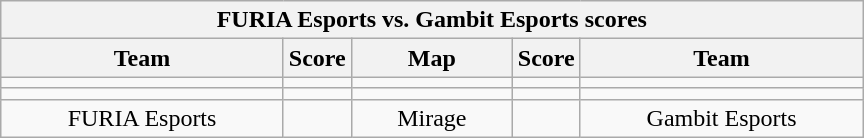<table class="wikitable" style="text-align: center;">
<tr>
<th colspan=5>FURIA Esports vs. Gambit Esports scores</th>
</tr>
<tr>
<th width="181px">Team</th>
<th width="20px">Score</th>
<th width="100px">Map</th>
<th width="20px">Score</th>
<th width="181px">Team</th>
</tr>
<tr>
<td></td>
<td></td>
<td></td>
<td></td>
<td></td>
</tr>
<tr>
<td></td>
<td></td>
<td></td>
<td></td>
<td></td>
</tr>
<tr>
<td>FURIA Esports</td>
<td></td>
<td>Mirage</td>
<td></td>
<td>Gambit Esports</td>
</tr>
</table>
